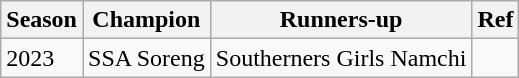<table class="wikitable sortable" style="text-align:left;">
<tr>
<th>Season</th>
<th>Champion</th>
<th>Runners-up</th>
<th>Ref</th>
</tr>
<tr>
<td>2023</td>
<td>SSA Soreng</td>
<td>Southerners Girls Namchi</td>
<td></td>
</tr>
</table>
